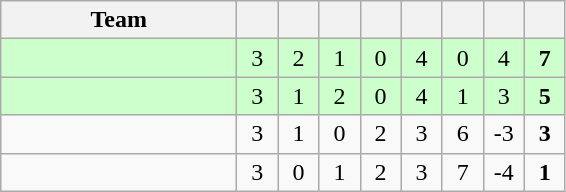<table class="wikitable" style="text-align:center;">
<tr>
<th width=150>Team</th>
<th width=20 abbr="Played"></th>
<th width=20 abbr="Won"></th>
<th width=20 abbr="Drawn"></th>
<th width=20 abbr="Lost"></th>
<th width=20 abbr="Goals for"></th>
<th width=20 abbr="Goals against"></th>
<th width=20 abbr="Goal difference"></th>
<th width=20 abbr="Points"></th>
</tr>
<tr bgcolor="#ccffcc">
<td align="left"></td>
<td>3</td>
<td>2</td>
<td>1</td>
<td>0</td>
<td>4</td>
<td>0</td>
<td>4</td>
<td><strong>7</strong></td>
</tr>
<tr bgcolor="#ccffcc">
<td align="left"></td>
<td>3</td>
<td>1</td>
<td>2</td>
<td>0</td>
<td>4</td>
<td>1</td>
<td>3</td>
<td><strong>5</strong></td>
</tr>
<tr>
<td align="left"></td>
<td>3</td>
<td>1</td>
<td>0</td>
<td>2</td>
<td>3</td>
<td>6</td>
<td>-3</td>
<td><strong>3</strong></td>
</tr>
<tr>
<td align="left"></td>
<td>3</td>
<td>0</td>
<td>1</td>
<td>2</td>
<td>3</td>
<td>7</td>
<td>-4</td>
<td><strong>1</strong></td>
</tr>
</table>
